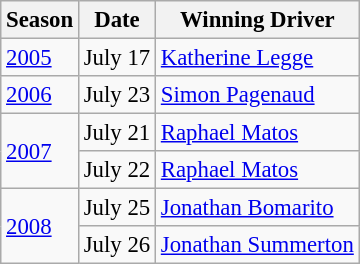<table class="wikitable" style="font-size: 95%;">
<tr>
<th>Season</th>
<th>Date</th>
<th>Winning Driver</th>
</tr>
<tr>
<td><a href='#'>2005</a></td>
<td>July 17</td>
<td> <a href='#'>Katherine Legge</a></td>
</tr>
<tr>
<td><a href='#'>2006</a></td>
<td>July 23</td>
<td> <a href='#'>Simon Pagenaud</a></td>
</tr>
<tr>
<td rowspan=2><a href='#'>2007</a></td>
<td>July 21</td>
<td> <a href='#'>Raphael Matos</a></td>
</tr>
<tr>
<td>July 22</td>
<td> <a href='#'>Raphael Matos</a></td>
</tr>
<tr>
<td rowspan=2><a href='#'>2008</a></td>
<td>July 25</td>
<td> <a href='#'>Jonathan Bomarito</a></td>
</tr>
<tr>
<td>July 26</td>
<td> <a href='#'>Jonathan Summerton</a></td>
</tr>
</table>
